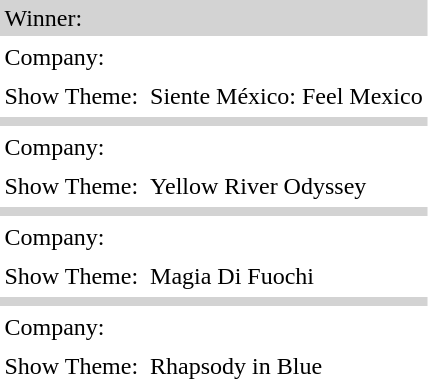<table border="0" cellpadding="3">
<tr>
<td colspan="2" style="background:lightgrey;">Winner: </td>
</tr>
<tr>
<td>Company:</td>
<td></td>
</tr>
<tr>
<td>Show Theme:</td>
<td>Siente México: Feel Mexico</td>
</tr>
<tr>
<td colspan="2" style="background:lightgrey;"></td>
</tr>
<tr>
<td>Company:</td>
<td></td>
</tr>
<tr>
<td>Show Theme:</td>
<td>Yellow River Odyssey</td>
</tr>
<tr>
<td colspan="2" style="background:lightgrey;"></td>
</tr>
<tr>
<td>Company:</td>
<td></td>
</tr>
<tr>
<td>Show Theme:</td>
<td>Magia Di Fuochi</td>
</tr>
<tr>
<td colspan="2" style="background:lightgrey;"></td>
</tr>
<tr>
<td>Company:</td>
<td></td>
</tr>
<tr>
<td>Show Theme:</td>
<td>Rhapsody in Blue</td>
</tr>
</table>
